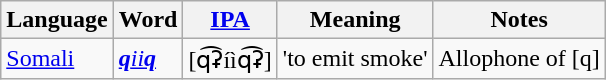<table class="wikitable">
<tr>
<th>Language</th>
<th>Word</th>
<th><a href='#'>IPA</a></th>
<th>Meaning</th>
<th>Notes</th>
</tr>
<tr>
<td><a href='#'>Somali</a></td>
<td><em><a href='#'><strong>q</strong>ii<strong>q</strong></a></em></td>
<td>[q͡ʡíìq͡ʡ]</td>
<td>'to emit smoke'</td>
<td>Allophone of [q]</td>
</tr>
</table>
